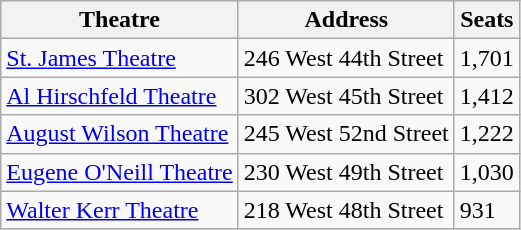<table class="wikitable">
<tr>
<th>Theatre</th>
<th>Address</th>
<th>Seats </th>
</tr>
<tr>
<td><a href='#'>St. James Theatre</a></td>
<td>246 West 44th Street</td>
<td>1,701</td>
</tr>
<tr>
<td><a href='#'>Al Hirschfeld Theatre</a></td>
<td>302 West 45th Street</td>
<td>1,412</td>
</tr>
<tr>
<td><a href='#'>August Wilson Theatre</a></td>
<td>245 West 52nd Street</td>
<td>1,222</td>
</tr>
<tr>
<td><a href='#'>Eugene O'Neill Theatre</a></td>
<td>230 West 49th Street</td>
<td>1,030</td>
</tr>
<tr>
<td><a href='#'>Walter Kerr Theatre</a></td>
<td>218 West 48th Street</td>
<td>931</td>
</tr>
</table>
